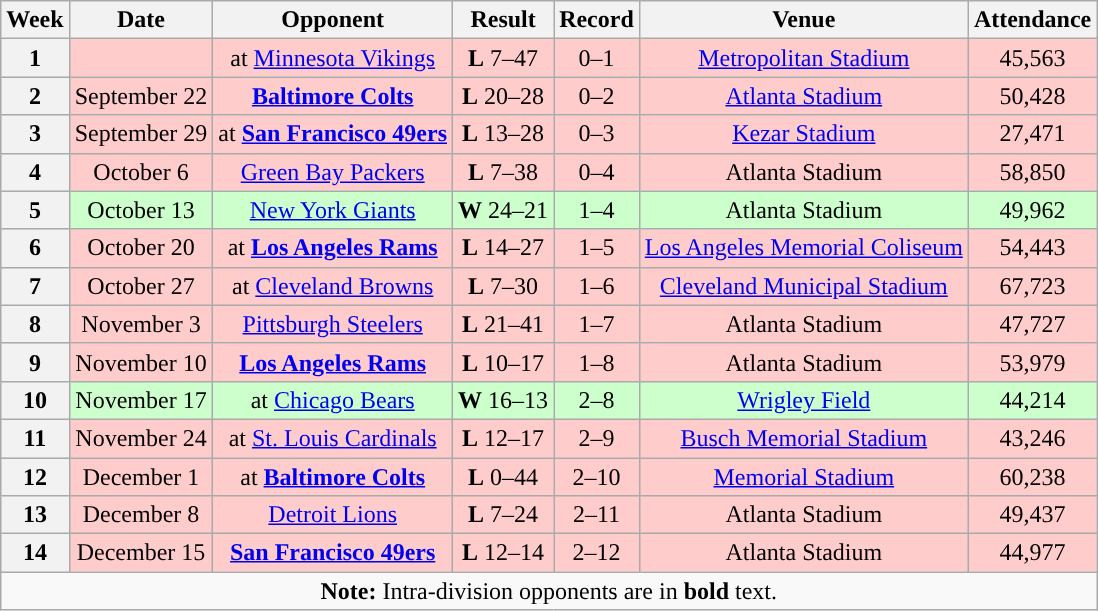<table class="wikitable" style="text-align:center">
<tr>
<th>Week</th>
<th>Date</th>
<th>Opponent</th>
<th>Result</th>
<th>Record</th>
<th>Venue</th>
<th>Attendance</th>
</tr>
<tr style="background:#fcc">
<th>1</th>
<td></td>
<td>at <a href='#'>Minnesota Vikings</a></td>
<td><strong>L</strong> 7–47</td>
<td>0–1</td>
<td><a href='#'>Metropolitan Stadium</a></td>
<td>45,563</td>
</tr>
<tr style="background:#fcc">
<th>2</th>
<td>September 22</td>
<td><strong><a href='#'>Baltimore Colts</a></strong></td>
<td><strong>L</strong> 20–28</td>
<td>0–2</td>
<td><a href='#'>Atlanta Stadium</a></td>
<td>50,428</td>
</tr>
<tr style="background:#fcc">
<th>3</th>
<td>September 29</td>
<td>at <strong><a href='#'>San Francisco 49ers</a></strong></td>
<td><strong>L</strong> 13–28</td>
<td>0–3</td>
<td><a href='#'>Kezar Stadium</a></td>
<td>27,471</td>
</tr>
<tr style="background:#fcc">
<th>4</th>
<td>October 6</td>
<td><a href='#'>Green Bay Packers</a></td>
<td><strong>L</strong> 7–38</td>
<td>0–4</td>
<td>Atlanta Stadium</td>
<td>58,850</td>
</tr>
<tr style="background:#cfc">
<th>5</th>
<td>October 13</td>
<td><a href='#'>New York Giants</a></td>
<td><strong>W</strong> 24–21</td>
<td>1–4</td>
<td>Atlanta Stadium</td>
<td>49,962</td>
</tr>
<tr style="background:#fcc">
<th>6</th>
<td>October 20</td>
<td>at <strong><a href='#'>Los Angeles Rams</a></strong></td>
<td><strong>L</strong> 14–27</td>
<td>1–5</td>
<td><a href='#'>Los Angeles Memorial Coliseum</a></td>
<td>54,443</td>
</tr>
<tr style="background:#fcc">
<th>7</th>
<td>October 27</td>
<td>at <a href='#'>Cleveland Browns</a></td>
<td><strong>L</strong> 7–30</td>
<td>1–6</td>
<td><a href='#'>Cleveland Municipal Stadium</a></td>
<td>67,723</td>
</tr>
<tr style="background:#fcc">
<th>8</th>
<td>November 3</td>
<td><a href='#'>Pittsburgh Steelers</a></td>
<td><strong>L</strong> 21–41</td>
<td>1–7</td>
<td>Atlanta Stadium</td>
<td>47,727</td>
</tr>
<tr style="background:#fcc">
<th>9</th>
<td>November 10</td>
<td><strong><a href='#'>Los Angeles Rams</a></strong></td>
<td><strong>L</strong> 10–17</td>
<td>1–8</td>
<td>Atlanta Stadium</td>
<td>53,979</td>
</tr>
<tr style="background:#cfc">
<th>10</th>
<td>November 17</td>
<td>at <a href='#'>Chicago Bears</a></td>
<td><strong>W</strong> 16–13</td>
<td>2–8</td>
<td><a href='#'>Wrigley Field</a></td>
<td>44,214</td>
</tr>
<tr style="background:#fcc">
<th>11</th>
<td>November 24</td>
<td>at <a href='#'>St. Louis Cardinals</a></td>
<td><strong>L</strong> 12–17</td>
<td>2–9</td>
<td><a href='#'>Busch Memorial Stadium</a></td>
<td>43,246</td>
</tr>
<tr style="background:#fcc">
<th>12</th>
<td>December 1</td>
<td>at <strong><a href='#'>Baltimore Colts</a></strong></td>
<td><strong>L</strong> 0–44</td>
<td>2–10</td>
<td><a href='#'>Memorial Stadium</a></td>
<td>60,238</td>
</tr>
<tr style="background:#fcc">
<th>13</th>
<td>December 8</td>
<td><a href='#'>Detroit Lions</a></td>
<td><strong>L</strong> 7–24</td>
<td>2–11</td>
<td>Atlanta Stadium</td>
<td>49,437</td>
</tr>
<tr style="background:#fcc">
<th>14</th>
<td>December 15</td>
<td><strong><a href='#'>San Francisco 49ers</a></strong></td>
<td><strong>L</strong> 12–14</td>
<td>2–12</td>
<td>Atlanta Stadium</td>
<td>44,977</td>
</tr>
<tr>
<td colspan="7"><strong>Note:</strong> Intra-division opponents are in <strong>bold</strong> text.</td>
</tr>
</table>
